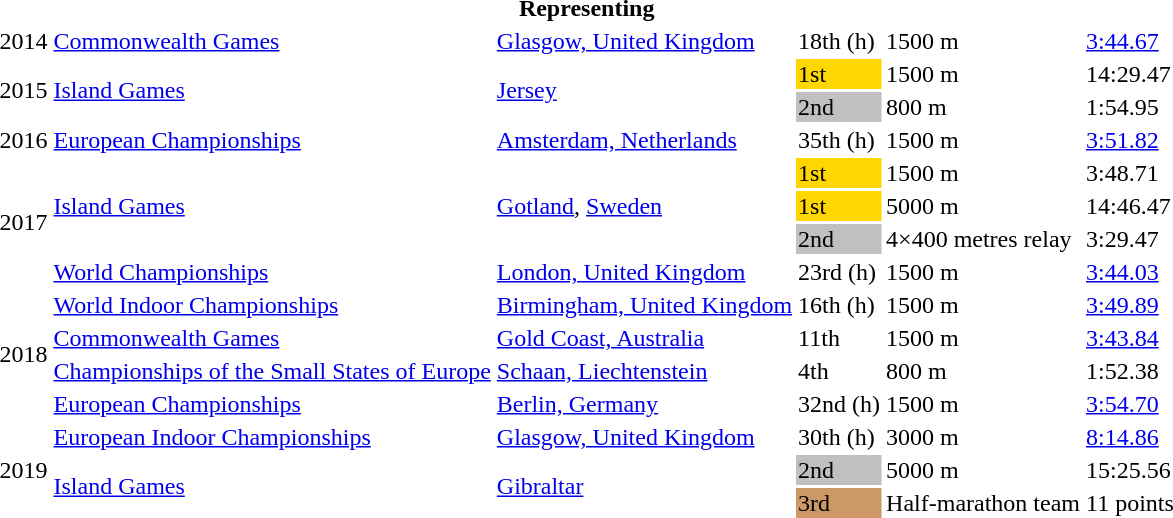<table>
<tr>
<th colspan="6">Representing </th>
</tr>
<tr>
<td>2014</td>
<td><a href='#'>Commonwealth Games</a></td>
<td><a href='#'>Glasgow, United Kingdom</a></td>
<td>18th (h)</td>
<td>1500 m</td>
<td><a href='#'>3:44.67</a></td>
</tr>
<tr>
<td rowspan=2>2015</td>
<td rowspan=2><a href='#'>Island Games</a></td>
<td rowspan=2><a href='#'>Jersey</a></td>
<td bgcolor=gold>1st</td>
<td>1500 m</td>
<td>14:29.47</td>
</tr>
<tr>
<td bgcolor=silver>2nd</td>
<td>800 m</td>
<td>1:54.95</td>
</tr>
<tr>
<td>2016</td>
<td><a href='#'>European Championships</a></td>
<td><a href='#'>Amsterdam, Netherlands</a></td>
<td>35th (h)</td>
<td>1500 m</td>
<td><a href='#'>3:51.82</a></td>
</tr>
<tr>
<td rowspan=4>2017</td>
<td rowspan=3><a href='#'>Island Games</a></td>
<td rowspan=3><a href='#'>Gotland</a>, <a href='#'>Sweden</a></td>
<td bgcolor=gold>1st</td>
<td>1500 m</td>
<td>3:48.71</td>
</tr>
<tr>
<td bgcolor=gold>1st</td>
<td>5000 m</td>
<td>14:46.47</td>
</tr>
<tr>
<td bgcolor=silver>2nd</td>
<td>4×400 metres relay</td>
<td>3:29.47</td>
</tr>
<tr>
<td><a href='#'>World Championships</a></td>
<td><a href='#'>London, United Kingdom</a></td>
<td>23rd (h)</td>
<td>1500 m</td>
<td><a href='#'>3:44.03</a></td>
</tr>
<tr>
<td rowspan=4>2018</td>
<td><a href='#'>World Indoor Championships</a></td>
<td><a href='#'>Birmingham, United Kingdom</a></td>
<td>16th (h)</td>
<td>1500 m</td>
<td><a href='#'>3:49.89</a></td>
</tr>
<tr>
<td><a href='#'>Commonwealth Games</a></td>
<td><a href='#'>Gold Coast, Australia</a></td>
<td>11th</td>
<td>1500 m</td>
<td><a href='#'>3:43.84</a></td>
</tr>
<tr>
<td><a href='#'>Championships of the Small States of Europe</a></td>
<td><a href='#'>Schaan, Liechtenstein</a></td>
<td>4th</td>
<td>800 m</td>
<td>1:52.38</td>
</tr>
<tr>
<td><a href='#'>European Championships</a></td>
<td><a href='#'>Berlin, Germany</a></td>
<td>32nd (h)</td>
<td>1500 m</td>
<td><a href='#'>3:54.70</a></td>
</tr>
<tr>
<td rowspan=3>2019</td>
<td><a href='#'>European Indoor Championships</a></td>
<td><a href='#'>Glasgow, United Kingdom</a></td>
<td>30th (h)</td>
<td>3000 m</td>
<td><a href='#'>8:14.86</a></td>
</tr>
<tr>
<td rowspan=2><a href='#'>Island Games</a></td>
<td rowspan=2><a href='#'>Gibraltar</a></td>
<td bgcolor=silver>2nd</td>
<td>5000 m</td>
<td>15:25.56</td>
</tr>
<tr>
<td bgcolor="cc9966">3rd</td>
<td>Half-marathon team</td>
<td>11 points</td>
</tr>
</table>
